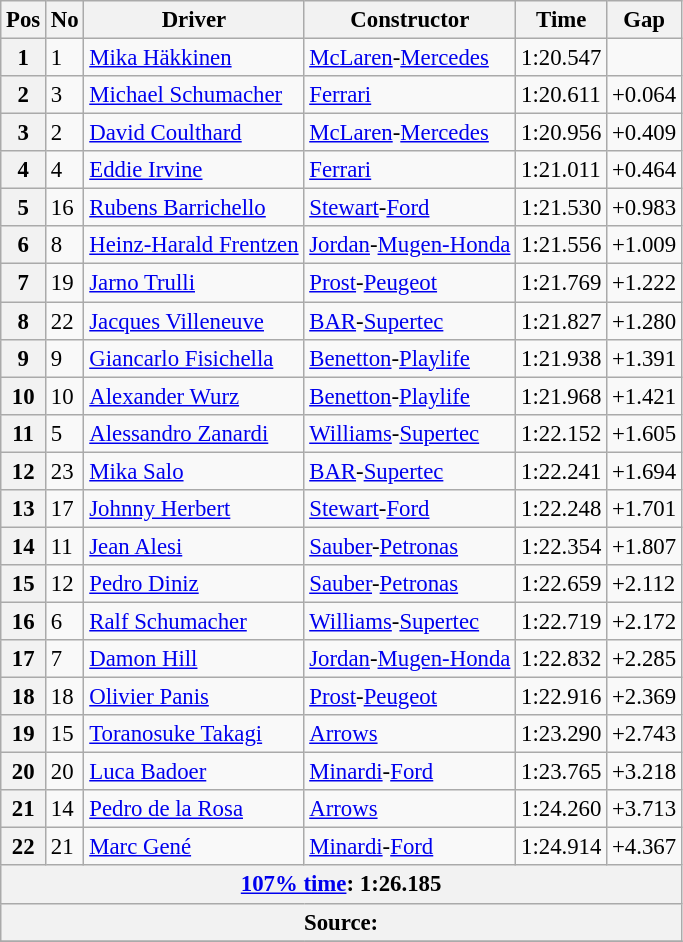<table class="wikitable sortable" style="font-size: 95%;">
<tr>
<th>Pos</th>
<th>No</th>
<th>Driver</th>
<th>Constructor</th>
<th>Time</th>
<th>Gap</th>
</tr>
<tr>
<th>1</th>
<td>1</td>
<td> <a href='#'>Mika Häkkinen</a></td>
<td><a href='#'>McLaren</a>-<a href='#'>Mercedes</a></td>
<td>1:20.547</td>
<td> </td>
</tr>
<tr>
<th>2</th>
<td>3</td>
<td> <a href='#'>Michael Schumacher</a></td>
<td><a href='#'>Ferrari</a></td>
<td>1:20.611</td>
<td>+0.064</td>
</tr>
<tr>
<th>3</th>
<td>2</td>
<td> <a href='#'>David Coulthard</a></td>
<td><a href='#'>McLaren</a>-<a href='#'>Mercedes</a></td>
<td>1:20.956</td>
<td>+0.409</td>
</tr>
<tr>
<th>4</th>
<td>4</td>
<td> <a href='#'>Eddie Irvine</a></td>
<td><a href='#'>Ferrari</a></td>
<td>1:21.011</td>
<td>+0.464</td>
</tr>
<tr>
<th>5</th>
<td>16</td>
<td> <a href='#'>Rubens Barrichello</a></td>
<td><a href='#'>Stewart</a>-<a href='#'>Ford</a></td>
<td>1:21.530</td>
<td>+0.983</td>
</tr>
<tr>
<th>6</th>
<td>8</td>
<td> <a href='#'>Heinz-Harald Frentzen</a></td>
<td><a href='#'>Jordan</a>-<a href='#'>Mugen-Honda</a></td>
<td>1:21.556</td>
<td>+1.009</td>
</tr>
<tr>
<th>7</th>
<td>19</td>
<td> <a href='#'>Jarno Trulli</a></td>
<td><a href='#'>Prost</a>-<a href='#'>Peugeot</a></td>
<td>1:21.769</td>
<td>+1.222</td>
</tr>
<tr>
<th>8</th>
<td>22</td>
<td> <a href='#'>Jacques Villeneuve</a></td>
<td><a href='#'>BAR</a>-<a href='#'>Supertec</a></td>
<td>1:21.827</td>
<td>+1.280</td>
</tr>
<tr>
<th>9</th>
<td>9</td>
<td> <a href='#'>Giancarlo Fisichella</a></td>
<td><a href='#'>Benetton</a>-<a href='#'>Playlife</a></td>
<td>1:21.938</td>
<td>+1.391</td>
</tr>
<tr>
<th>10</th>
<td>10</td>
<td> <a href='#'>Alexander Wurz</a></td>
<td><a href='#'>Benetton</a>-<a href='#'>Playlife</a></td>
<td>1:21.968</td>
<td>+1.421</td>
</tr>
<tr>
<th>11</th>
<td>5</td>
<td> <a href='#'>Alessandro Zanardi</a></td>
<td><a href='#'>Williams</a>-<a href='#'>Supertec</a></td>
<td>1:22.152</td>
<td>+1.605</td>
</tr>
<tr>
<th>12</th>
<td>23</td>
<td> <a href='#'>Mika Salo</a></td>
<td><a href='#'>BAR</a>-<a href='#'>Supertec</a></td>
<td>1:22.241</td>
<td>+1.694</td>
</tr>
<tr>
<th>13</th>
<td>17</td>
<td> <a href='#'>Johnny Herbert</a></td>
<td><a href='#'>Stewart</a>-<a href='#'>Ford</a></td>
<td>1:22.248</td>
<td>+1.701</td>
</tr>
<tr>
<th>14</th>
<td>11</td>
<td> <a href='#'>Jean Alesi</a></td>
<td><a href='#'>Sauber</a>-<a href='#'>Petronas</a></td>
<td>1:22.354</td>
<td>+1.807</td>
</tr>
<tr>
<th>15</th>
<td>12</td>
<td> <a href='#'>Pedro Diniz</a></td>
<td><a href='#'>Sauber</a>-<a href='#'>Petronas</a></td>
<td>1:22.659</td>
<td>+2.112</td>
</tr>
<tr>
<th>16</th>
<td>6</td>
<td> <a href='#'>Ralf Schumacher</a></td>
<td><a href='#'>Williams</a>-<a href='#'>Supertec</a></td>
<td>1:22.719</td>
<td>+2.172</td>
</tr>
<tr>
<th>17</th>
<td>7</td>
<td> <a href='#'>Damon Hill</a></td>
<td><a href='#'>Jordan</a>-<a href='#'>Mugen-Honda</a></td>
<td>1:22.832</td>
<td>+2.285</td>
</tr>
<tr>
<th>18</th>
<td>18</td>
<td> <a href='#'>Olivier Panis</a></td>
<td><a href='#'>Prost</a>-<a href='#'>Peugeot</a></td>
<td>1:22.916</td>
<td>+2.369</td>
</tr>
<tr>
<th>19</th>
<td>15</td>
<td> <a href='#'>Toranosuke Takagi</a></td>
<td><a href='#'>Arrows</a></td>
<td>1:23.290</td>
<td>+2.743</td>
</tr>
<tr>
<th>20</th>
<td>20</td>
<td> <a href='#'>Luca Badoer</a></td>
<td><a href='#'>Minardi</a>-<a href='#'>Ford</a></td>
<td>1:23.765</td>
<td>+3.218</td>
</tr>
<tr>
<th>21</th>
<td>14</td>
<td> <a href='#'>Pedro de la Rosa</a></td>
<td><a href='#'>Arrows</a></td>
<td>1:24.260</td>
<td>+3.713</td>
</tr>
<tr>
<th>22</th>
<td>21</td>
<td> <a href='#'>Marc Gené</a></td>
<td><a href='#'>Minardi</a>-<a href='#'>Ford</a></td>
<td>1:24.914</td>
<td>+4.367</td>
</tr>
<tr>
<th colspan="6"><a href='#'>107% time</a>: 1:26.185</th>
</tr>
<tr>
<th colspan="6">Source:</th>
</tr>
<tr>
</tr>
</table>
